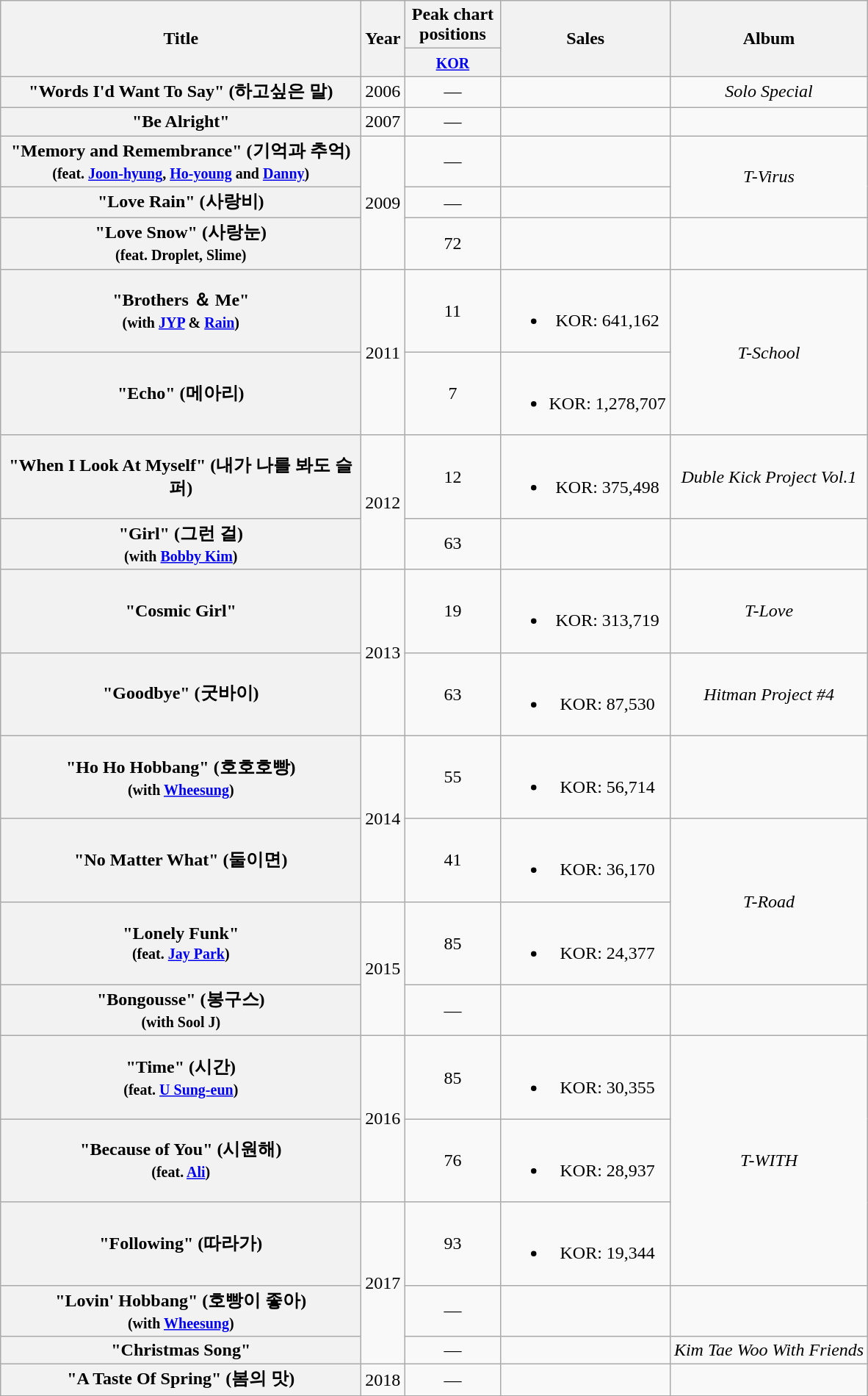<table class="wikitable plainrowheaders" style="text-align:center;">
<tr>
<th rowspan="2" scope="col" style="width:20em;">Title</th>
<th rowspan="2" scope="col">Year</th>
<th colspan="1" scope="col" style="width:5em;">Peak chart positions</th>
<th rowspan="2" scope="col">Sales<br></th>
<th rowspan="2" scope="col">Album</th>
</tr>
<tr>
<th><small><a href='#'>KOR</a></small><br></th>
</tr>
<tr>
<th scope="row">"Words I'd Want To Say" (하고싶은 말)</th>
<td>2006</td>
<td>—</td>
<td></td>
<td><em>Solo Special</em></td>
</tr>
<tr>
<th scope="row">"Be Alright"</th>
<td>2007</td>
<td>—</td>
<td></td>
<td></td>
</tr>
<tr>
<th scope="row">"Memory and Remembrance" (기억과 추억)<br><small>(feat. <a href='#'>Joon-hyung</a>, <a href='#'>Ho-young</a> and <a href='#'>Danny</a>)</small></th>
<td rowspan="3">2009</td>
<td>—</td>
<td></td>
<td rowspan="2"><em>T-Virus</em></td>
</tr>
<tr>
<th scope="row">"Love Rain" (사랑비)</th>
<td>—</td>
<td></td>
</tr>
<tr>
<th scope="row">"Love Snow" (사랑눈)<br><small>(feat. Droplet, Slime)</small></th>
<td>72</td>
<td></td>
<td></td>
</tr>
<tr>
<th scope="row">"Brothers ＆ Me"<br><small>(with <a href='#'>JYP</a> & <a href='#'>Rain</a>)</small></th>
<td rowspan="2">2011</td>
<td>11</td>
<td><br><ul><li>KOR: 641,162</li></ul></td>
<td rowspan="2"><em>T-School</em></td>
</tr>
<tr>
<th scope="row">"Echo" (메아리)</th>
<td>7</td>
<td><br><ul><li>KOR: 1,278,707</li></ul></td>
</tr>
<tr>
<th scope="row">"When I Look At Myself" (내가 나를 봐도 슬퍼)</th>
<td rowspan="2">2012</td>
<td>12</td>
<td><br><ul><li>KOR: 375,498</li></ul></td>
<td><em>Duble Kick Project Vol.1</em></td>
</tr>
<tr>
<th scope="row">"Girl" (그런 걸)<br><small>(with <a href='#'>Bobby Kim</a>)</small></th>
<td>63</td>
<td></td>
<td></td>
</tr>
<tr>
<th scope="row">"Cosmic Girl"</th>
<td rowspan="2">2013</td>
<td>19</td>
<td><br><ul><li>KOR: 313,719</li></ul></td>
<td><em>T-Love</em></td>
</tr>
<tr>
<th scope="row">"Goodbye" (굿바이)</th>
<td>63</td>
<td><br><ul><li>KOR: 87,530</li></ul></td>
<td><em>Hitman Project #4</em></td>
</tr>
<tr>
<th scope="row">"Ho Ho Hobbang" (호호호빵)<br><small>(with <a href='#'>Wheesung</a>)</small></th>
<td rowspan="2">2014</td>
<td>55</td>
<td><br><ul><li>KOR: 56,714</li></ul></td>
<td></td>
</tr>
<tr>
<th scope="row">"No Matter What" (둘이면)</th>
<td>41</td>
<td><br><ul><li>KOR: 36,170</li></ul></td>
<td rowspan="2"><em>T-Road</em></td>
</tr>
<tr>
<th scope="row">"Lonely Funk"<br><small>(feat. <a href='#'>Jay Park</a>)</small></th>
<td rowspan="2">2015</td>
<td>85</td>
<td><br><ul><li>KOR: 24,377</li></ul></td>
</tr>
<tr>
<th scope="row">"Bongousse" (봉구스)<br><small>(with Sool J)</small></th>
<td>—</td>
<td></td>
<td></td>
</tr>
<tr>
<th scope="row">"Time" (시간)<br><small>(feat. <a href='#'>U Sung-eun</a>)</small></th>
<td rowspan="2">2016</td>
<td>85</td>
<td><br><ul><li>KOR: 30,355</li></ul></td>
<td rowspan="3"><em>T-WITH</em></td>
</tr>
<tr>
<th scope="row">"Because of You" (시원해)<br><small>(feat. <a href='#'>Ali</a>)</small></th>
<td>76</td>
<td><br><ul><li>KOR: 28,937</li></ul></td>
</tr>
<tr>
<th scope="row">"Following" (따라가)</th>
<td rowspan="3">2017</td>
<td>93</td>
<td><br><ul><li>KOR: 19,344</li></ul></td>
</tr>
<tr>
<th scope="row">"Lovin' Hobbang" (호빵이 좋아)<br><small>(with <a href='#'>Wheesung</a>)</small></th>
<td>—</td>
<td></td>
<td></td>
</tr>
<tr>
<th scope="row">"Christmas Song"</th>
<td>—</td>
<td></td>
<td><em>Kim Tae Woo With Friends</em></td>
</tr>
<tr>
<th scope="row">"A Taste Of Spring" (봄의 맛)</th>
<td>2018</td>
<td>—</td>
<td></td>
<td></td>
</tr>
<tr>
</tr>
</table>
